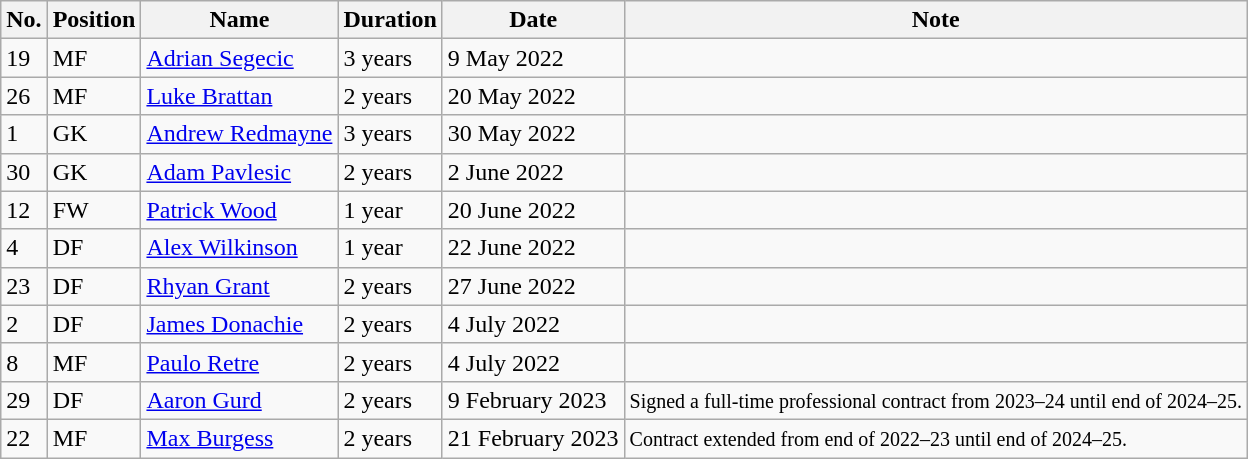<table class="wikitable sortable">
<tr>
<th>No.</th>
<th>Position</th>
<th>Name</th>
<th>Duration</th>
<th>Date</th>
<th>Note</th>
</tr>
<tr>
<td>19</td>
<td>MF</td>
<td><a href='#'>Adrian Segecic</a></td>
<td>3 years</td>
<td>9 May 2022</td>
<td></td>
</tr>
<tr>
<td>26</td>
<td>MF</td>
<td><a href='#'>Luke Brattan</a></td>
<td>2 years</td>
<td>20 May 2022</td>
<td></td>
</tr>
<tr>
<td>1</td>
<td>GK</td>
<td><a href='#'>Andrew Redmayne</a></td>
<td>3 years</td>
<td>30 May 2022</td>
<td></td>
</tr>
<tr>
<td>30</td>
<td>GK</td>
<td><a href='#'>Adam Pavlesic</a></td>
<td>2 years</td>
<td>2 June 2022</td>
<td></td>
</tr>
<tr>
<td>12</td>
<td>FW</td>
<td><a href='#'>Patrick Wood</a></td>
<td>1 year</td>
<td>20 June 2022</td>
<td></td>
</tr>
<tr>
<td>4</td>
<td>DF</td>
<td><a href='#'>Alex Wilkinson</a></td>
<td>1 year</td>
<td>22 June 2022</td>
<td></td>
</tr>
<tr>
<td>23</td>
<td>DF</td>
<td><a href='#'>Rhyan Grant</a></td>
<td>2 years</td>
<td>27 June 2022</td>
<td></td>
</tr>
<tr>
<td>2</td>
<td>DF</td>
<td><a href='#'>James Donachie</a></td>
<td>2 years</td>
<td>4 July 2022</td>
<td></td>
</tr>
<tr>
<td>8</td>
<td>MF</td>
<td><a href='#'>Paulo Retre</a></td>
<td>2 years</td>
<td>4 July 2022</td>
<td></td>
</tr>
<tr>
<td>29</td>
<td>DF</td>
<td><a href='#'>Aaron Gurd</a></td>
<td>2 years</td>
<td>9 February 2023</td>
<td><small>Signed a full-time professional contract from 2023–24 until end of 2024–25.</small></td>
</tr>
<tr>
<td>22</td>
<td>MF</td>
<td><a href='#'>Max Burgess</a></td>
<td>2 years</td>
<td>21 February 2023</td>
<td><small>Contract extended from end of 2022–23 until end of 2024–25.</small></td>
</tr>
</table>
